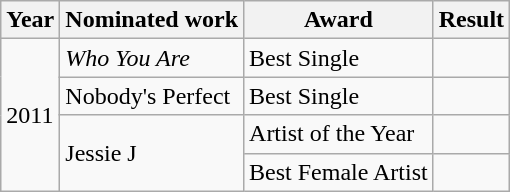<table class="wikitable">
<tr>
<th>Year</th>
<th>Nominated work</th>
<th>Award</th>
<th>Result</th>
</tr>
<tr>
<td rowspan="4">2011</td>
<td rowspan="1"><em>Who You Are</em></td>
<td>Best Single</td>
<td></td>
</tr>
<tr>
<td rowspan="1">Nobody's Perfect</td>
<td>Best Single</td>
<td></td>
</tr>
<tr>
<td rowspan="2">Jessie J</td>
<td>Artist of the Year</td>
<td></td>
</tr>
<tr>
<td>Best Female Artist</td>
<td></td>
</tr>
</table>
